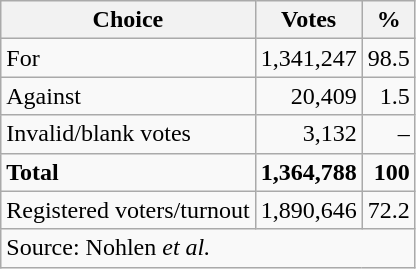<table class=wikitable style=text-align:right>
<tr>
<th>Choice</th>
<th>Votes</th>
<th>%</th>
</tr>
<tr>
<td align=left>For</td>
<td>1,341,247</td>
<td>98.5</td>
</tr>
<tr>
<td align=left>Against</td>
<td>20,409</td>
<td>1.5</td>
</tr>
<tr>
<td align=left>Invalid/blank votes</td>
<td>3,132</td>
<td>–</td>
</tr>
<tr>
<td align=left><strong>Total</strong></td>
<td><strong>1,364,788</strong></td>
<td><strong>100</strong></td>
</tr>
<tr>
<td align=left>Registered voters/turnout</td>
<td>1,890,646</td>
<td>72.2</td>
</tr>
<tr>
<td colspan=3 align=left>Source: Nohlen <em>et al.</em></td>
</tr>
</table>
